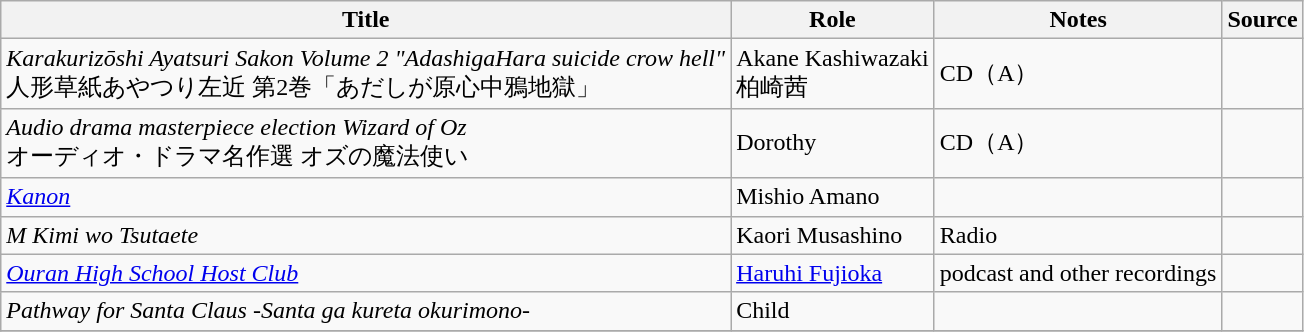<table class="wikitable sortable plainrowheaders">
<tr>
<th>Title</th>
<th>Role</th>
<th class="unsortable">Notes</th>
<th class="unsortable">Source</th>
</tr>
<tr>
<td><em>Karakurizōshi Ayatsuri Sakon Volume 2 "AdashigaHara suicide crow hell"</em><br>人形草紙あやつり左近 第2巻「あだしが原心中鴉地獄」</td>
<td>Akane Kashiwazaki<br>柏崎茜</td>
<td>CD（A）</td>
<td></td>
</tr>
<tr>
<td><em>Audio drama masterpiece election Wizard of Oz</em><br>オーディオ・ドラマ名作選 オズの魔法使い</td>
<td>Dorothy</td>
<td>CD（A）</td>
<td></td>
</tr>
<tr>
<td><em><a href='#'>Kanon</a></em></td>
<td>Mishio Amano</td>
<td></td>
<td></td>
</tr>
<tr>
<td><em>M Kimi wo Tsutaete</em></td>
<td>Kaori Musashino</td>
<td>Radio</td>
<td></td>
</tr>
<tr>
<td><em><a href='#'>Ouran High School Host Club</a></em></td>
<td><a href='#'>Haruhi Fujioka</a></td>
<td>podcast and other recordings</td>
<td></td>
</tr>
<tr>
<td><em>Pathway for Santa Claus -Santa ga kureta okurimono-</em></td>
<td>Child</td>
<td></td>
<td></td>
</tr>
<tr>
</tr>
</table>
